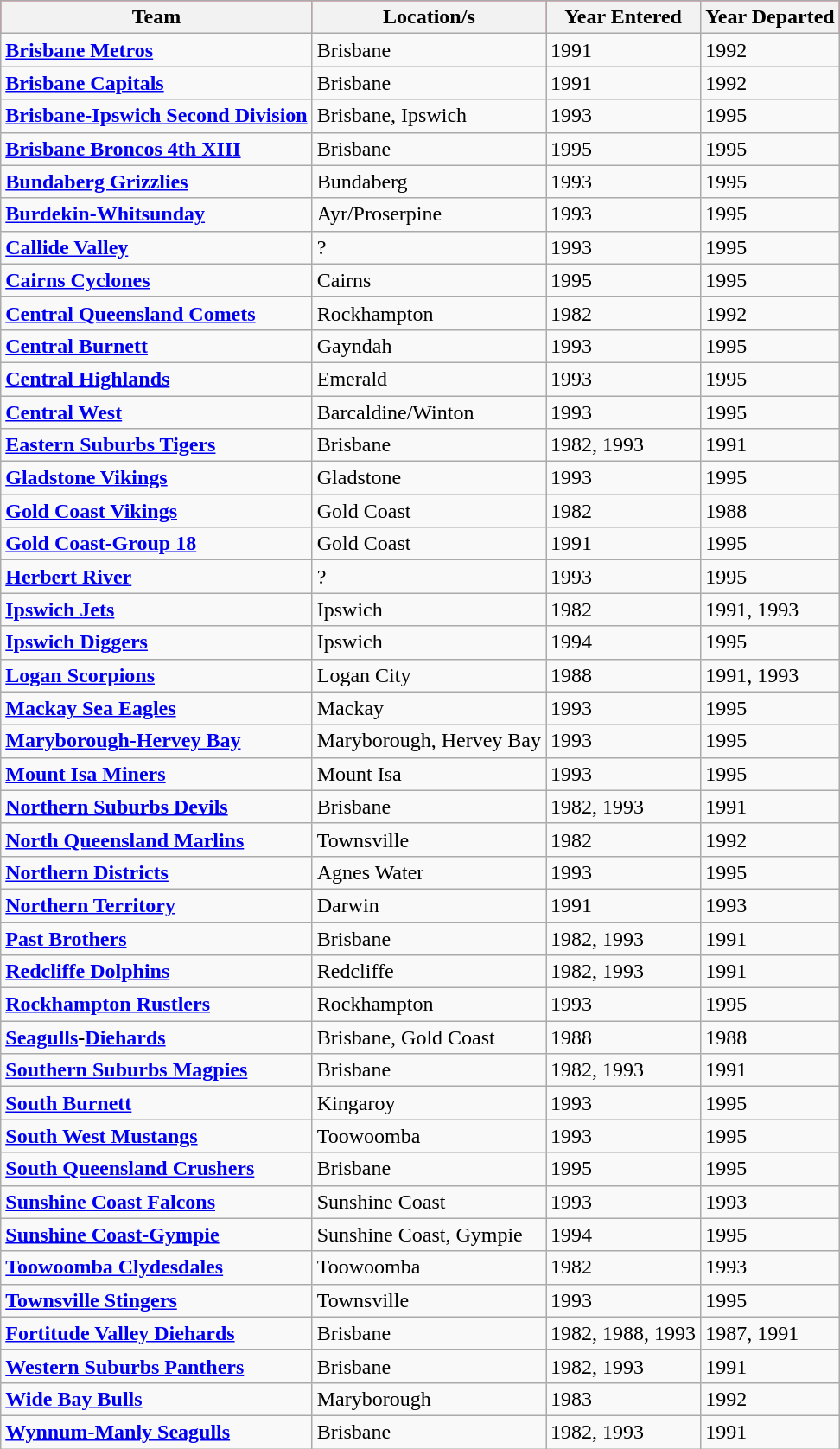<table class="wikitable sortable" align="center">
<tr bgcolor="#FF0033">
<th>Team</th>
<th>Location/s</th>
<th>Year Entered</th>
<th>Year Departed</th>
</tr>
<tr>
<td><strong><a href='#'>Brisbane Metros</a></strong></td>
<td>Brisbane</td>
<td>1991</td>
<td>1992</td>
</tr>
<tr>
<td><strong><a href='#'>Brisbane Capitals</a></strong></td>
<td>Brisbane</td>
<td>1991</td>
<td>1992</td>
</tr>
<tr>
<td><strong><a href='#'>Brisbane-Ipswich Second Division</a></strong></td>
<td>Brisbane, Ipswich</td>
<td>1993</td>
<td>1995</td>
</tr>
<tr>
<td><strong><a href='#'>Brisbane Broncos 4th XIII</a></strong></td>
<td>Brisbane</td>
<td>1995</td>
<td>1995</td>
</tr>
<tr>
<td><strong><a href='#'>Bundaberg Grizzlies</a></strong></td>
<td>Bundaberg</td>
<td>1993</td>
<td>1995</td>
</tr>
<tr>
<td><strong><a href='#'>Burdekin-Whitsunday</a></strong></td>
<td>Ayr/Proserpine</td>
<td>1993</td>
<td>1995</td>
</tr>
<tr>
<td><strong><a href='#'>Callide Valley</a></strong></td>
<td>?</td>
<td>1993</td>
<td>1995</td>
</tr>
<tr>
<td><strong><a href='#'>Cairns Cyclones</a></strong></td>
<td>Cairns</td>
<td>1995</td>
<td>1995</td>
</tr>
<tr>
<td><strong><a href='#'>Central Queensland Comets</a></strong></td>
<td>Rockhampton</td>
<td>1982</td>
<td>1992</td>
</tr>
<tr>
<td><strong><a href='#'>Central Burnett</a></strong></td>
<td>Gayndah</td>
<td>1993</td>
<td>1995</td>
</tr>
<tr>
<td><strong><a href='#'>Central Highlands</a></strong></td>
<td>Emerald</td>
<td>1993</td>
<td>1995</td>
</tr>
<tr>
<td><strong><a href='#'>Central West</a></strong></td>
<td>Barcaldine/Winton</td>
<td>1993</td>
<td>1995</td>
</tr>
<tr>
<td><strong><a href='#'>Eastern Suburbs Tigers</a></strong></td>
<td>Brisbane</td>
<td>1982, 1993</td>
<td>1991</td>
</tr>
<tr>
<td><strong><a href='#'>Gladstone Vikings</a></strong></td>
<td>Gladstone</td>
<td>1993</td>
<td>1995</td>
</tr>
<tr>
<td><strong><a href='#'>Gold Coast Vikings</a></strong></td>
<td>Gold Coast</td>
<td>1982</td>
<td>1988</td>
</tr>
<tr>
<td><strong><a href='#'>Gold Coast-Group 18</a></strong></td>
<td>Gold Coast</td>
<td>1991</td>
<td>1995</td>
</tr>
<tr>
<td><strong><a href='#'>Herbert River</a></strong></td>
<td>?</td>
<td>1993</td>
<td>1995</td>
</tr>
<tr>
<td><strong><a href='#'>Ipswich Jets</a></strong></td>
<td>Ipswich</td>
<td>1982</td>
<td>1991, 1993</td>
</tr>
<tr>
<td><strong><a href='#'>Ipswich Diggers</a></strong></td>
<td>Ipswich</td>
<td>1994</td>
<td>1995</td>
</tr>
<tr>
<td><strong><a href='#'>Logan Scorpions</a></strong></td>
<td>Logan City</td>
<td>1988</td>
<td>1991, 1993</td>
</tr>
<tr>
<td><strong><a href='#'>Mackay Sea Eagles</a></strong></td>
<td>Mackay</td>
<td>1993</td>
<td>1995</td>
</tr>
<tr>
<td><strong><a href='#'>Maryborough-Hervey Bay</a></strong></td>
<td>Maryborough, Hervey Bay</td>
<td>1993</td>
<td>1995</td>
</tr>
<tr>
<td><strong><a href='#'>Mount Isa Miners</a></strong></td>
<td>Mount Isa</td>
<td>1993</td>
<td>1995</td>
</tr>
<tr>
<td><strong><a href='#'>Northern Suburbs Devils</a></strong></td>
<td>Brisbane</td>
<td>1982, 1993</td>
<td>1991</td>
</tr>
<tr>
<td><strong><a href='#'>North Queensland Marlins</a></strong></td>
<td>Townsville</td>
<td>1982</td>
<td>1992</td>
</tr>
<tr>
<td><strong><a href='#'>Northern Districts</a></strong></td>
<td>Agnes Water</td>
<td>1993</td>
<td>1995</td>
</tr>
<tr>
<td><strong><a href='#'>Northern Territory</a></strong></td>
<td>Darwin</td>
<td>1991</td>
<td>1993</td>
</tr>
<tr>
<td><strong><a href='#'>Past Brothers</a></strong></td>
<td>Brisbane</td>
<td>1982, 1993</td>
<td>1991</td>
</tr>
<tr>
<td><strong><a href='#'>Redcliffe Dolphins</a></strong></td>
<td>Redcliffe</td>
<td>1982, 1993</td>
<td>1991</td>
</tr>
<tr>
<td><strong><a href='#'>Rockhampton Rustlers</a></strong></td>
<td>Rockhampton</td>
<td>1993</td>
<td>1995</td>
</tr>
<tr>
<td><strong><a href='#'>Seagulls</a>-<a href='#'>Diehards</a></strong></td>
<td>Brisbane, Gold Coast</td>
<td>1988</td>
<td>1988</td>
</tr>
<tr>
<td><strong><a href='#'>Southern Suburbs Magpies</a></strong></td>
<td>Brisbane</td>
<td>1982, 1993</td>
<td>1991</td>
</tr>
<tr>
<td><strong><a href='#'>South Burnett</a></strong></td>
<td>Kingaroy</td>
<td>1993</td>
<td>1995</td>
</tr>
<tr>
<td><strong><a href='#'>South West Mustangs</a></strong></td>
<td>Toowoomba</td>
<td>1993</td>
<td>1995</td>
</tr>
<tr>
<td><strong><a href='#'>South Queensland Crushers</a></strong></td>
<td>Brisbane</td>
<td>1995</td>
<td>1995</td>
</tr>
<tr>
<td><strong><a href='#'>Sunshine Coast Falcons</a></strong></td>
<td>Sunshine Coast</td>
<td>1993</td>
<td>1993</td>
</tr>
<tr>
<td><strong><a href='#'>Sunshine Coast-Gympie</a></strong></td>
<td>Sunshine Coast, Gympie</td>
<td>1994</td>
<td>1995</td>
</tr>
<tr>
<td><strong><a href='#'>Toowoomba Clydesdales</a></strong></td>
<td>Toowoomba</td>
<td>1982</td>
<td>1993</td>
</tr>
<tr>
<td><strong><a href='#'>Townsville Stingers</a></strong></td>
<td>Townsville</td>
<td>1993</td>
<td>1995</td>
</tr>
<tr>
<td><strong><a href='#'>Fortitude Valley Diehards</a></strong></td>
<td>Brisbane</td>
<td>1982, 1988, 1993</td>
<td>1987, 1991</td>
</tr>
<tr>
<td><strong><a href='#'>Western Suburbs Panthers</a></strong></td>
<td>Brisbane</td>
<td>1982, 1993</td>
<td>1991</td>
</tr>
<tr>
<td><strong><a href='#'>Wide Bay Bulls</a></strong></td>
<td>Maryborough</td>
<td>1983</td>
<td>1992</td>
</tr>
<tr>
<td><strong><a href='#'>Wynnum-Manly Seagulls</a></strong></td>
<td>Brisbane</td>
<td>1982, 1993</td>
<td>1991</td>
</tr>
</table>
